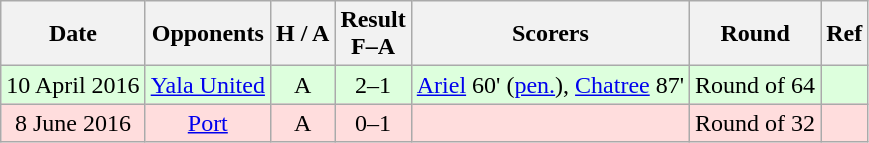<table class="wikitable" style="text-align:center">
<tr>
<th>Date</th>
<th>Opponents</th>
<th>H / A</th>
<th>Result<br>F–A</th>
<th>Scorers</th>
<th>Round</th>
<th>Ref</th>
</tr>
<tr bgcolor="#ddffdd">
<td>10 April 2016</td>
<td><a href='#'>Yala United</a></td>
<td>A</td>
<td>2–1</td>
<td><a href='#'>Ariel</a> 60' (<a href='#'>pen.</a>), <a href='#'>Chatree</a> 87'</td>
<td>Round of 64</td>
<td></td>
</tr>
<tr bgcolor="#ffdddd">
<td>8 June 2016</td>
<td><a href='#'>Port</a></td>
<td>A</td>
<td>0–1</td>
<td></td>
<td>Round of 32</td>
<td></td>
</tr>
</table>
